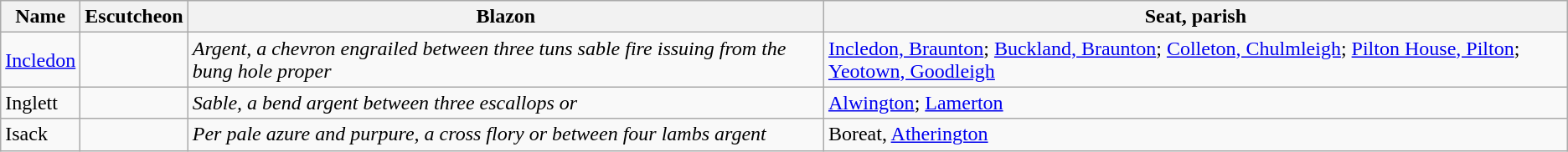<table class="wikitable">
<tr>
<th>Name</th>
<th>Escutcheon</th>
<th>Blazon</th>
<th>Seat, parish</th>
</tr>
<tr>
<td><a href='#'>Incledon</a></td>
<td></td>
<td><em>Argent, a chevron engrailed between three tuns sable fire issuing from the bung hole proper</em></td>
<td><a href='#'>Incledon, Braunton</a>; <a href='#'>Buckland, Braunton</a>; <a href='#'>Colleton, Chulmleigh</a>; <a href='#'>Pilton House, Pilton</a>; <a href='#'>Yeotown, Goodleigh</a></td>
</tr>
<tr>
<td>Inglett</td>
<td></td>
<td><em>Sable, a bend argent between three escallops or</em></td>
<td><a href='#'>Alwington</a>; <a href='#'>Lamerton</a></td>
</tr>
<tr>
<td>Isack</td>
<td></td>
<td><em>Per pale azure and purpure, a cross flory or between four lambs argent</em></td>
<td>Boreat, <a href='#'>Atherington</a></td>
</tr>
</table>
